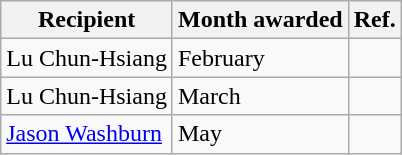<table class="wikitable">
<tr>
<th>Recipient</th>
<th>Month awarded</th>
<th>Ref.</th>
</tr>
<tr>
<td>Lu Chun-Hsiang</td>
<td>February</td>
<td></td>
</tr>
<tr>
<td>Lu Chun-Hsiang</td>
<td>March</td>
<td></td>
</tr>
<tr>
<td><a href='#'>Jason Washburn</a></td>
<td>May</td>
<td></td>
</tr>
</table>
